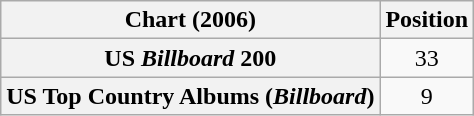<table class="wikitable sortable plainrowheaders" style="text-align:center">
<tr>
<th scope="col">Chart (2006)</th>
<th scope="col">Position</th>
</tr>
<tr>
<th scope="row">US <em>Billboard</em> 200</th>
<td>33</td>
</tr>
<tr>
<th scope="row">US Top Country Albums (<em>Billboard</em>)</th>
<td>9</td>
</tr>
</table>
